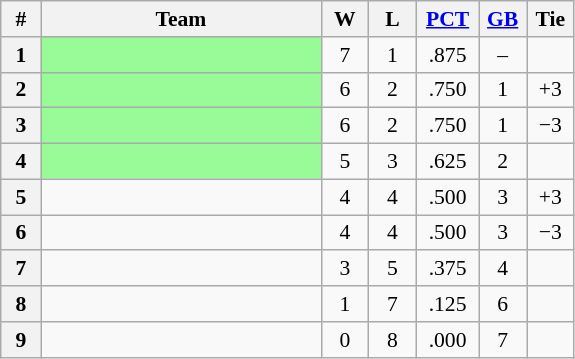<table class="wikitable" style="text-align:center; font-size:90%;">
<tr>
<th width=20px>#</th>
<th width=180px>Team</th>
<th width=25px>W</th>
<th width=25px>L</th>
<th width=35px><a href='#'>PCT</a></th>
<th width=25px><a href='#'>GB</a></th>
<th width=25px>Tie</th>
</tr>
<tr>
<th>1</th>
<td align="left" bgcolor="#98fb98"></td>
<td>7</td>
<td>1</td>
<td>.875</td>
<td>–</td>
<td></td>
</tr>
<tr>
<th>2</th>
<td align="left" bgcolor="#98fb98"></td>
<td>6</td>
<td>2</td>
<td>.750</td>
<td>1</td>
<td>+3</td>
</tr>
<tr>
<th>3</th>
<td align="left" bgcolor="#98fb98"></td>
<td>6</td>
<td>2</td>
<td>.750</td>
<td>1</td>
<td>−3</td>
</tr>
<tr>
<th>4</th>
<td align="left" bgcolor="#98fb98"></td>
<td>5</td>
<td>3</td>
<td>.625</td>
<td>2</td>
<td></td>
</tr>
<tr>
<th>5</th>
<td align="left"></td>
<td>4</td>
<td>4</td>
<td>.500</td>
<td>3</td>
<td>+3</td>
</tr>
<tr>
<th>6</th>
<td align="left"></td>
<td>4</td>
<td>4</td>
<td>.500</td>
<td>3</td>
<td>−3</td>
</tr>
<tr>
<th>7</th>
<td align="left"></td>
<td>3</td>
<td>5</td>
<td>.375</td>
<td>4</td>
<td></td>
</tr>
<tr>
<th>8</th>
<td align="left"></td>
<td>1</td>
<td>7</td>
<td>.125</td>
<td>6</td>
<td></td>
</tr>
<tr>
<th>9</th>
<td align="left"></td>
<td>0</td>
<td>8</td>
<td>.000</td>
<td>7</td>
<td></td>
</tr>
</table>
